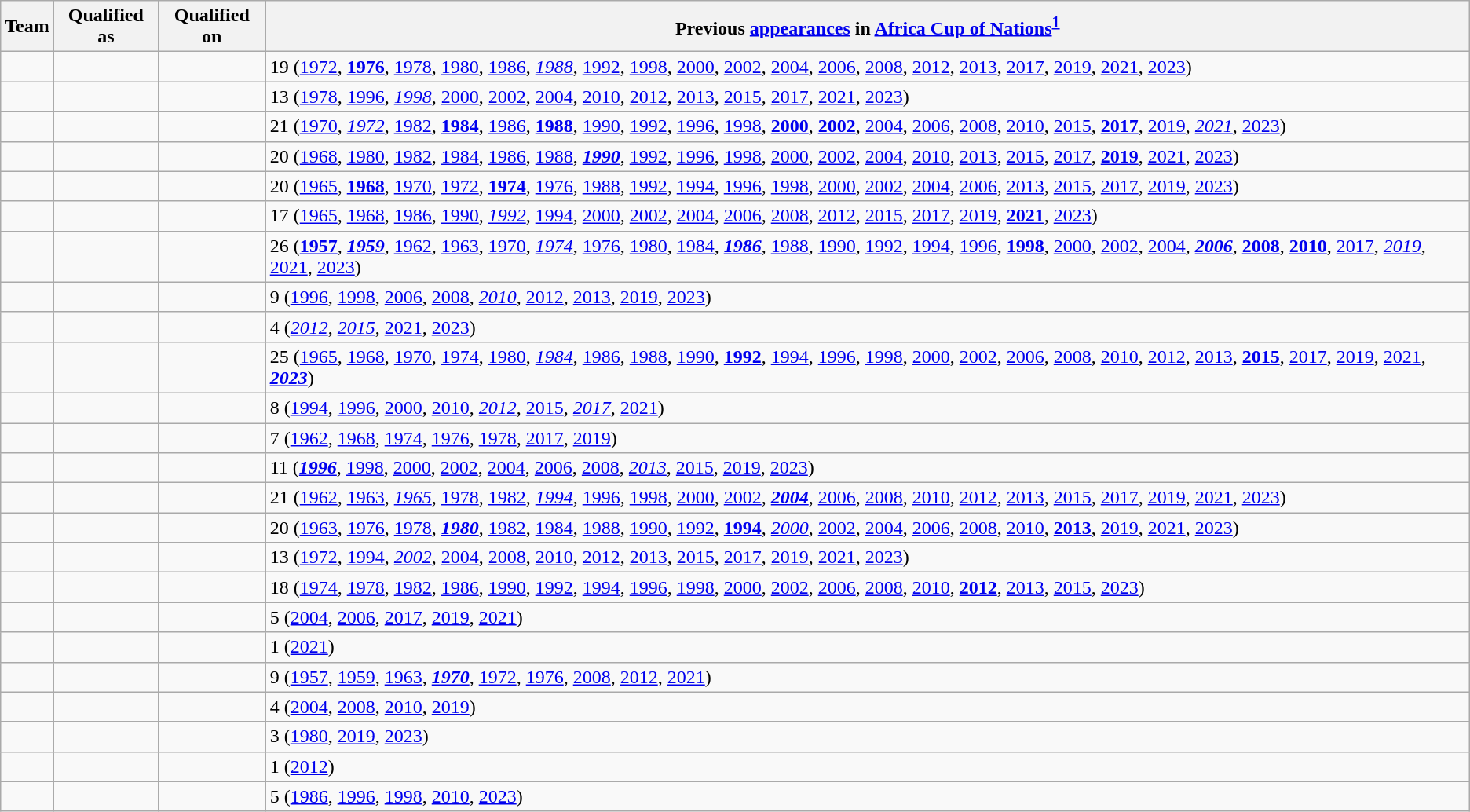<table class="wikitable sortable" style="text-align:left;">
<tr>
<th>Team</th>
<th>Qualified as</th>
<th>Qualified on</th>
<th data-sort-type="number">Previous <a href='#'>appearances</a> in <a href='#'>Africa Cup of Nations</a><sup><strong><a href='#'>1</a></strong></sup></th>
</tr>
<tr>
<td></td>
<td></td>
<td></td>
<td>19 (<a href='#'>1972</a>, <strong><a href='#'>1976</a></strong>, <a href='#'>1978</a>, <a href='#'>1980</a>, <a href='#'>1986</a>, <em><a href='#'>1988</a></em>, <a href='#'>1992</a>, <a href='#'>1998</a>, <a href='#'>2000</a>, <a href='#'>2002</a>, <a href='#'>2004</a>, <a href='#'>2006</a>, <a href='#'>2008</a>, <a href='#'>2012</a>, <a href='#'>2013</a>, <a href='#'>2017</a>, <a href='#'>2019</a>, <a href='#'>2021</a>, <a href='#'>2023</a>)</td>
</tr>
<tr>
<td></td>
<td></td>
<td></td>
<td>13 (<a href='#'>1978</a>, <a href='#'>1996</a>, <em><a href='#'>1998</a></em>, <a href='#'>2000</a>, <a href='#'>2002</a>, <a href='#'>2004</a>, <a href='#'>2010</a>, <a href='#'>2012</a>, <a href='#'>2013</a>, <a href='#'>2015</a>, <a href='#'>2017</a>, <a href='#'>2021</a>, <a href='#'>2023</a>)</td>
</tr>
<tr>
<td></td>
<td></td>
<td></td>
<td>21 (<a href='#'>1970</a>, <em><a href='#'>1972</a></em>, <a href='#'>1982</a>, <strong><a href='#'>1984</a></strong>, <a href='#'>1986</a>, <strong><a href='#'>1988</a></strong>, <a href='#'>1990</a>, <a href='#'>1992</a>, <a href='#'>1996</a>, <a href='#'>1998</a>, <strong><a href='#'>2000</a></strong>, <strong><a href='#'>2002</a></strong>, <a href='#'>2004</a>, <a href='#'>2006</a>, <a href='#'>2008</a>, <a href='#'>2010</a>, <a href='#'>2015</a>, <strong><a href='#'>2017</a></strong>, <a href='#'>2019</a>, <em><a href='#'>2021</a></em>, <a href='#'>2023</a>)</td>
</tr>
<tr>
<td></td>
<td></td>
<td></td>
<td>20 (<a href='#'>1968</a>, <a href='#'>1980</a>, <a href='#'>1982</a>, <a href='#'>1984</a>, <a href='#'>1986</a>, <a href='#'>1988</a>, <strong><em><a href='#'>1990</a></em></strong>, <a href='#'>1992</a>, <a href='#'>1996</a>, <a href='#'>1998</a>, <a href='#'>2000</a>, <a href='#'>2002</a>, <a href='#'>2004</a>, <a href='#'>2010</a>, <a href='#'>2013</a>, <a href='#'>2015</a>, <a href='#'>2017</a>, <strong><a href='#'>2019</a></strong>, <a href='#'>2021</a>, <a href='#'>2023</a>)</td>
</tr>
<tr>
<td></td>
<td></td>
<td></td>
<td>20 (<a href='#'>1965</a>, <strong><a href='#'>1968</a></strong>, <a href='#'>1970</a>, <a href='#'>1972</a>, <strong><a href='#'>1974</a></strong>, <a href='#'>1976</a>, <a href='#'>1988</a>, <a href='#'>1992</a>, <a href='#'>1994</a>, <a href='#'>1996</a>, <a href='#'>1998</a>, <a href='#'>2000</a>, <a href='#'>2002</a>, <a href='#'>2004</a>, <a href='#'>2006</a>, <a href='#'>2013</a>, <a href='#'>2015</a>, <a href='#'>2017</a>, <a href='#'>2019</a>, <a href='#'>2023</a>)</td>
</tr>
<tr>
<td></td>
<td></td>
<td></td>
<td>17 (<a href='#'>1965</a>, <a href='#'>1968</a>, <a href='#'>1986</a>, <a href='#'>1990</a>, <em><a href='#'>1992</a></em>, <a href='#'>1994</a>, <a href='#'>2000</a>, <a href='#'>2002</a>, <a href='#'>2004</a>, <a href='#'>2006</a>, <a href='#'>2008</a>, <a href='#'>2012</a>, <a href='#'>2015</a>, <a href='#'>2017</a>, <a href='#'>2019</a>, <strong><a href='#'>2021</a></strong>, <a href='#'>2023</a>)</td>
</tr>
<tr>
<td></td>
<td></td>
<td></td>
<td>26 (<strong><a href='#'>1957</a></strong>, <strong><em><a href='#'>1959</a></em></strong>, <a href='#'>1962</a>, <a href='#'>1963</a>, <a href='#'>1970</a>, <em><a href='#'>1974</a></em>, <a href='#'>1976</a>, <a href='#'>1980</a>, <a href='#'>1984</a>, <strong><em><a href='#'>1986</a></em></strong>, <a href='#'>1988</a>, <a href='#'>1990</a>, <a href='#'>1992</a>, <a href='#'>1994</a>, <a href='#'>1996</a>, <strong><a href='#'>1998</a></strong>, <a href='#'>2000</a>, <a href='#'>2002</a>, <a href='#'>2004</a>, <strong><em><a href='#'>2006</a></em></strong>, <strong><a href='#'>2008</a></strong>, <strong><a href='#'>2010</a></strong>, <a href='#'>2017</a>, <em><a href='#'>2019</a></em>, <a href='#'>2021</a>, <a href='#'>2023</a>)</td>
</tr>
<tr>
<td></td>
<td></td>
<td></td>
<td>9 (<a href='#'>1996</a>, <a href='#'>1998</a>, <a href='#'>2006</a>, <a href='#'>2008</a>, <em><a href='#'>2010</a></em>, <a href='#'>2012</a>, <a href='#'>2013</a>, <a href='#'>2019</a>, <a href='#'>2023</a>)</td>
</tr>
<tr>
<td></td>
<td></td>
<td></td>
<td>4 (<em><a href='#'>2012</a></em>, <em><a href='#'>2015</a></em>, <a href='#'>2021</a>, <a href='#'>2023</a>)</td>
</tr>
<tr>
<td></td>
<td></td>
<td></td>
<td>25 (<a href='#'>1965</a>, <a href='#'>1968</a>, <a href='#'>1970</a>, <a href='#'>1974</a>, <a href='#'>1980</a>, <em><a href='#'>1984</a></em>, <a href='#'>1986</a>, <a href='#'>1988</a>, <a href='#'>1990</a>, <strong><a href='#'>1992</a></strong>, <a href='#'>1994</a>, <a href='#'>1996</a>, <a href='#'>1998</a>, <a href='#'>2000</a>, <a href='#'>2002</a>, <a href='#'>2006</a>, <a href='#'>2008</a>, <a href='#'>2010</a>, <a href='#'>2012</a>, <a href='#'>2013</a>, <strong><a href='#'>2015</a></strong>, <a href='#'>2017</a>, <a href='#'>2019</a>, <a href='#'>2021</a>, <strong><em><a href='#'>2023</a></em></strong>)</td>
</tr>
<tr>
<td></td>
<td></td>
<td></td>
<td>8 (<a href='#'>1994</a>, <a href='#'>1996</a>, <a href='#'>2000</a>, <a href='#'>2010</a>, <em><a href='#'>2012</a></em>, <a href='#'>2015</a>, <em><a href='#'>2017</a></em>, <a href='#'>2021</a>)</td>
</tr>
<tr>
<td></td>
<td></td>
<td></td>
<td>7 (<a href='#'>1962</a>, <a href='#'>1968</a>, <a href='#'>1974</a>, <a href='#'>1976</a>, <a href='#'>1978</a>, <a href='#'>2017</a>, <a href='#'>2019</a>)</td>
</tr>
<tr>
<td></td>
<td></td>
<td></td>
<td>11 (<strong><em><a href='#'>1996</a></em></strong>, <a href='#'>1998</a>, <a href='#'>2000</a>, <a href='#'>2002</a>, <a href='#'>2004</a>, <a href='#'>2006</a>, <a href='#'>2008</a>, <em><a href='#'>2013</a></em>, <a href='#'>2015</a>, <a href='#'>2019</a>, <a href='#'>2023</a>)</td>
</tr>
<tr>
<td></td>
<td></td>
<td></td>
<td>21 (<a href='#'>1962</a>, <a href='#'>1963</a>, <em><a href='#'>1965</a></em>, <a href='#'>1978</a>, <a href='#'>1982</a>, <em><a href='#'>1994</a></em>, <a href='#'>1996</a>, <a href='#'>1998</a>, <a href='#'>2000</a>, <a href='#'>2002</a>, <strong><em><a href='#'>2004</a></em></strong>, <a href='#'>2006</a>, <a href='#'>2008</a>, <a href='#'>2010</a>, <a href='#'>2012</a>, <a href='#'>2013</a>, <a href='#'>2015</a>, <a href='#'>2017</a>, <a href='#'>2019</a>, <a href='#'>2021</a>, <a href='#'>2023</a>)</td>
</tr>
<tr>
<td></td>
<td></td>
<td></td>
<td>20 (<a href='#'>1963</a>, <a href='#'>1976</a>, <a href='#'>1978</a>, <strong><em><a href='#'>1980</a></em></strong>, <a href='#'>1982</a>, <a href='#'>1984</a>, <a href='#'>1988</a>, <a href='#'>1990</a>, <a href='#'>1992</a>, <strong><a href='#'>1994</a></strong>, <em><a href='#'>2000</a></em>, <a href='#'>2002</a>, <a href='#'>2004</a>, <a href='#'>2006</a>, <a href='#'>2008</a>, <a href='#'>2010</a>, <strong><a href='#'>2013</a></strong>, <a href='#'>2019</a>, <a href='#'>2021</a>, <a href='#'>2023</a>)</td>
</tr>
<tr>
<td></td>
<td></td>
<td></td>
<td>13 (<a href='#'>1972</a>, <a href='#'>1994</a>, <em><a href='#'>2002</a></em>, <a href='#'>2004</a>, <a href='#'>2008</a>, <a href='#'>2010</a>, <a href='#'>2012</a>, <a href='#'>2013</a>, <a href='#'>2015</a>, <a href='#'>2017</a>, <a href='#'>2019</a>, <a href='#'>2021</a>, <a href='#'>2023</a>)</td>
</tr>
<tr>
<td></td>
<td></td>
<td></td>
<td>18 (<a href='#'>1974</a>, <a href='#'>1978</a>, <a href='#'>1982</a>, <a href='#'>1986</a>, <a href='#'>1990</a>, <a href='#'>1992</a>, <a href='#'>1994</a>, <a href='#'>1996</a>, <a href='#'>1998</a>, <a href='#'>2000</a>, <a href='#'>2002</a>, <a href='#'>2006</a>, <a href='#'>2008</a>, <a href='#'>2010</a>, <strong><a href='#'>2012</a></strong>, <a href='#'>2013</a>, <a href='#'>2015</a>, <a href='#'>2023</a>)</td>
</tr>
<tr>
<td></td>
<td></td>
<td></td>
<td>5 (<a href='#'>2004</a>, <a href='#'>2006</a>, <a href='#'>2017</a>, <a href='#'>2019</a>, <a href='#'>2021</a>)</td>
</tr>
<tr>
<td></td>
<td></td>
<td></td>
<td>1 (<a href='#'>2021</a>)</td>
</tr>
<tr>
<td></td>
<td></td>
<td></td>
<td>9 (<a href='#'>1957</a>, <a href='#'>1959</a>, <a href='#'>1963</a>, <strong><em><a href='#'>1970</a></em></strong>,  <a href='#'>1972</a>, <a href='#'>1976</a>, <a href='#'>2008</a>, <a href='#'>2012</a>, <a href='#'>2021</a>)</td>
</tr>
<tr>
<td></td>
<td></td>
<td></td>
<td>4 (<a href='#'>2004</a>, <a href='#'>2008</a>, <a href='#'>2010</a>, <a href='#'>2019</a>)</td>
</tr>
<tr>
<td></td>
<td></td>
<td></td>
<td>3 (<a href='#'>1980</a>, <a href='#'>2019</a>, <a href='#'>2023</a>)</td>
</tr>
<tr>
<td></td>
<td></td>
<td></td>
<td>1 (<a href='#'>2012</a>)</td>
</tr>
<tr>
<td></td>
<td></td>
<td></td>
<td>5 (<a href='#'>1986</a>, <a href='#'>1996</a>, <a href='#'>1998</a>, <a href='#'>2010</a>, <a href='#'>2023</a>)</td>
</tr>
</table>
